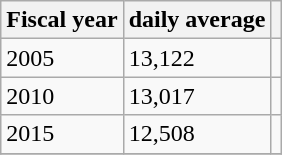<table class="wikitable">
<tr>
<th>Fiscal year</th>
<th>daily average</th>
<th></th>
</tr>
<tr>
<td>2005</td>
<td>13,122</td>
<td></td>
</tr>
<tr>
<td>2010</td>
<td>13,017</td>
<td></td>
</tr>
<tr>
<td>2015</td>
<td>12,508</td>
<td></td>
</tr>
<tr>
</tr>
</table>
